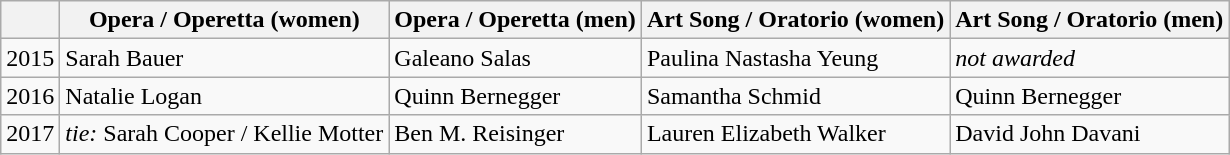<table class="wikitable">
<tr>
<th></th>
<th>Opera / Operetta (women)</th>
<th>Opera / Operetta (men)</th>
<th>Art Song / Oratorio (women)</th>
<th>Art Song / Oratorio (men)</th>
</tr>
<tr>
<td>2015</td>
<td>Sarah Bauer</td>
<td>Galeano Salas</td>
<td>Paulina Nastasha Yeung</td>
<td><em>not awarded</em></td>
</tr>
<tr>
<td>2016</td>
<td>Natalie Logan</td>
<td>Quinn Bernegger</td>
<td>Samantha Schmid</td>
<td>Quinn Bernegger</td>
</tr>
<tr>
<td>2017</td>
<td><em>tie:</em> Sarah Cooper / Kellie Motter</td>
<td>Ben M. Reisinger</td>
<td>Lauren Elizabeth Walker</td>
<td>David John Davani</td>
</tr>
</table>
